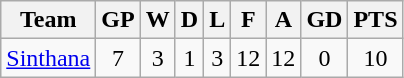<table class="wikitable" style="text-align:center;">
<tr>
<th>Team</th>
<th>GP</th>
<th>W</th>
<th>D</th>
<th>L</th>
<th>F</th>
<th>A</th>
<th>GD</th>
<th>PTS</th>
</tr>
<tr>
<td><a href='#'>Sinthana</a></td>
<td>7</td>
<td>3</td>
<td>1</td>
<td>3</td>
<td>12</td>
<td>12</td>
<td>0</td>
<td>10</td>
</tr>
</table>
